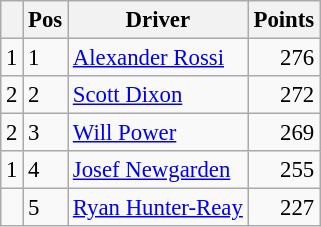<table class="wikitable" style="font-size: 95%;">
<tr>
<th></th>
<th>Pos</th>
<th>Driver</th>
<th>Points</th>
</tr>
<tr>
<td align="left"> 1</td>
<td>1</td>
<td> <a href='#'>Alexander Rossi</a></td>
<td align="right">276</td>
</tr>
<tr>
<td align="left"> 2</td>
<td>2</td>
<td> <a href='#'>Scott Dixon</a></td>
<td align="right">272</td>
</tr>
<tr>
<td align="left"> 2</td>
<td>3</td>
<td> <a href='#'>Will Power</a></td>
<td align="right">269</td>
</tr>
<tr>
<td align="left"> 1</td>
<td>4</td>
<td> <a href='#'>Josef Newgarden</a></td>
<td align="right">255</td>
</tr>
<tr>
<td align="left"></td>
<td>5</td>
<td> <a href='#'>Ryan Hunter-Reay</a></td>
<td align="right">227</td>
</tr>
</table>
